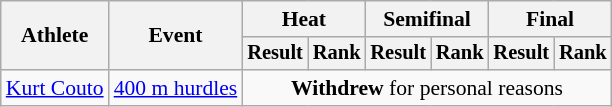<table class=wikitable style="font-size:90%">
<tr>
<th rowspan="2">Athlete</th>
<th rowspan="2">Event</th>
<th colspan="2">Heat</th>
<th colspan="2">Semifinal</th>
<th colspan="2">Final</th>
</tr>
<tr style="font-size:95%">
<th>Result</th>
<th>Rank</th>
<th>Result</th>
<th>Rank</th>
<th>Result</th>
<th>Rank</th>
</tr>
<tr align=center>
<td align=left><a href='#'>Kurt Couto</a></td>
<td align=left><a href='#'>400 m hurdles</a></td>
<td colspan=6><strong>Withdrew</strong> for personal reasons</td>
</tr>
</table>
